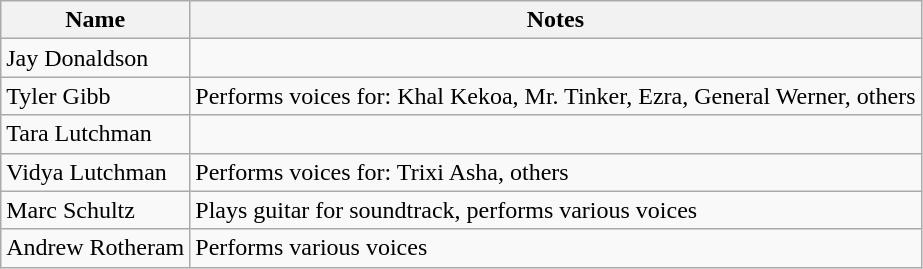<table class="wikitable">
<tr>
<th>Name</th>
<th>Notes</th>
</tr>
<tr>
<td>Jay Donaldson</td>
<td></td>
</tr>
<tr>
<td>Tyler Gibb</td>
<td>Performs voices for: Khal Kekoa, Mr. Tinker, Ezra, General Werner, others</td>
</tr>
<tr>
<td>Tara Lutchman</td>
<td></td>
</tr>
<tr>
<td>Vidya Lutchman</td>
<td>Performs voices for: Trixi Asha, others</td>
</tr>
<tr>
<td>Marc Schultz</td>
<td>Plays guitar for soundtrack, performs various voices</td>
</tr>
<tr>
<td>Andrew Rotheram</td>
<td>Performs various voices</td>
</tr>
</table>
